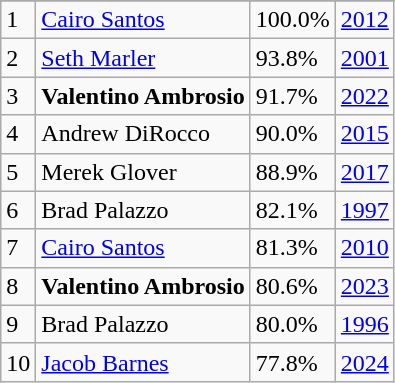<table class="wikitable">
<tr>
</tr>
<tr>
<td>1</td>
<td><a href='#'>Cairo Santos</a></td>
<td><abbr>100.0%</abbr></td>
<td><a href='#'>2012</a></td>
</tr>
<tr>
<td>2</td>
<td><a href='#'>Seth Marler</a></td>
<td><abbr>93.8%</abbr></td>
<td><a href='#'>2001</a></td>
</tr>
<tr>
<td>3</td>
<td><strong>Valentino Ambrosio</strong></td>
<td><abbr>91.7%</abbr></td>
<td><a href='#'>2022</a></td>
</tr>
<tr>
<td>4</td>
<td>Andrew DiRocco</td>
<td><abbr>90.0%</abbr></td>
<td><a href='#'>2015</a></td>
</tr>
<tr>
<td>5</td>
<td>Merek Glover</td>
<td><abbr>88.9%</abbr></td>
<td><a href='#'>2017</a></td>
</tr>
<tr>
<td>6</td>
<td>Brad Palazzo</td>
<td><abbr>82.1%</abbr></td>
<td><a href='#'>1997</a></td>
</tr>
<tr>
<td>7</td>
<td><a href='#'>Cairo Santos</a></td>
<td><abbr>81.3%</abbr></td>
<td><a href='#'>2010</a></td>
</tr>
<tr>
<td>8</td>
<td><strong>Valentino Ambrosio</strong></td>
<td><abbr>80.6%</abbr></td>
<td><a href='#'>2023</a></td>
</tr>
<tr>
<td>9</td>
<td>Brad Palazzo</td>
<td><abbr>80.0%</abbr></td>
<td><a href='#'>1996</a></td>
</tr>
<tr>
<td>10</td>
<td><a href='#'>Jacob Barnes</a></td>
<td><abbr>77.8%</abbr></td>
<td><a href='#'>2024</a></td>
</tr>
</table>
